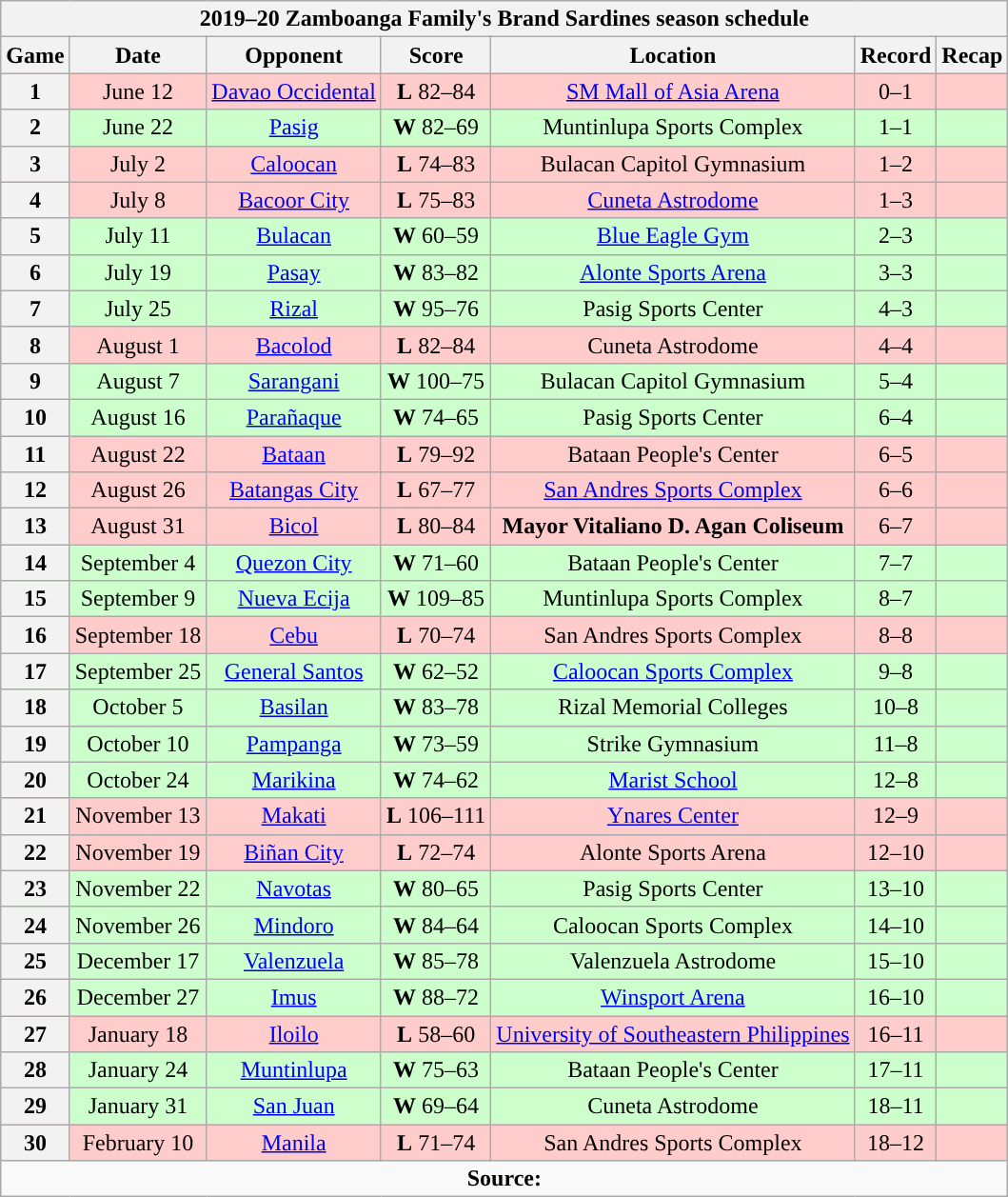<table class="wikitable" style="text-align:center">
<tr>
<th colspan=7>2019–20 Zamboanga Family's Brand Sardines season schedule</th>
</tr>
<tr>
<th>Game</th>
<th>Date</th>
<th>Opponent</th>
<th>Score</th>
<th>Location</th>
<th>Record</th>
<th>Recap<br></th>
</tr>
<tr style="background:#fcc">
<th>1</th>
<td>June 12</td>
<td><a href='#'>Davao Occidental</a></td>
<td><strong>L</strong> 82–84</td>
<td><a href='#'>SM Mall of Asia Arena</a></td>
<td>0–1</td>
<td></td>
</tr>
<tr style="background:#cfc">
<th>2</th>
<td>June 22</td>
<td><a href='#'>Pasig</a></td>
<td><strong>W</strong> 82–69</td>
<td>Muntinlupa Sports Complex</td>
<td>1–1</td>
<td></td>
</tr>
<tr style="background:#fcc">
<th>3</th>
<td>July 2</td>
<td><a href='#'>Caloocan</a></td>
<td><strong>L</strong> 74–83</td>
<td>Bulacan Capitol Gymnasium</td>
<td>1–2</td>
<td></td>
</tr>
<tr style="background:#fcc">
<th>4</th>
<td>July 8</td>
<td><a href='#'>Bacoor City</a></td>
<td><strong>L</strong> 75–83</td>
<td><a href='#'>Cuneta Astrodome</a></td>
<td>1–3</td>
<td></td>
</tr>
<tr style="background:#cfc">
<th>5</th>
<td>July 11</td>
<td><a href='#'>Bulacan</a></td>
<td><strong>W</strong> 60–59</td>
<td><a href='#'>Blue Eagle Gym</a></td>
<td>2–3</td>
<td></td>
</tr>
<tr style="background:#cfc">
<th>6</th>
<td>July 19</td>
<td><a href='#'>Pasay</a></td>
<td><strong>W</strong> 83–82</td>
<td><a href='#'>Alonte Sports Arena</a></td>
<td>3–3</td>
<td></td>
</tr>
<tr style="background:#cfc">
<th>7</th>
<td>July 25</td>
<td><a href='#'>Rizal</a></td>
<td><strong>W</strong> 95–76</td>
<td>Pasig Sports Center</td>
<td>4–3</td>
<td></td>
</tr>
<tr style="background:#fcc">
<th>8</th>
<td>August 1</td>
<td><a href='#'>Bacolod</a></td>
<td><strong>L</strong> 82–84</td>
<td>Cuneta Astrodome</td>
<td>4–4</td>
<td></td>
</tr>
<tr style="background:#cfc">
<th>9</th>
<td>August 7</td>
<td><a href='#'>Sarangani</a></td>
<td><strong>W</strong> 100–75</td>
<td>Bulacan Capitol Gymnasium</td>
<td>5–4</td>
<td></td>
</tr>
<tr style="background:#cfc">
<th>10</th>
<td>August 16</td>
<td><a href='#'>Parañaque</a></td>
<td><strong>W</strong> 74–65</td>
<td>Pasig Sports Center</td>
<td>6–4</td>
<td></td>
</tr>
<tr style="background:#fcc">
<th>11</th>
<td>August 22</td>
<td><a href='#'>Bataan</a></td>
<td><strong>L</strong> 79–92</td>
<td>Bataan People's Center</td>
<td>6–5</td>
<td></td>
</tr>
<tr style="background:#fcc">
<th>12</th>
<td>August 26</td>
<td><a href='#'>Batangas City</a></td>
<td><strong>L</strong> 67–77</td>
<td><a href='#'>San Andres Sports Complex</a></td>
<td>6–6</td>
<td></td>
</tr>
<tr style="background:#fcc">
<th>13</th>
<td>August 31</td>
<td><a href='#'>Bicol</a></td>
<td><strong>L</strong> 80–84</td>
<td><strong>Mayor Vitaliano D. Agan Coliseum</strong></td>
<td>6–7</td>
<td><br></td>
</tr>
<tr style="background:#cfc">
<th>14</th>
<td>September 4</td>
<td><a href='#'>Quezon City</a></td>
<td><strong>W</strong> 71–60</td>
<td>Bataan People's Center</td>
<td>7–7</td>
<td></td>
</tr>
<tr style="background:#cfc">
<th>15</th>
<td>September 9</td>
<td><a href='#'>Nueva Ecija</a></td>
<td><strong>W</strong> 109–85</td>
<td>Muntinlupa Sports Complex</td>
<td>8–7</td>
<td></td>
</tr>
<tr style="background:#fcc">
<th>16</th>
<td>September 18</td>
<td><a href='#'>Cebu</a></td>
<td><strong>L</strong> 70–74</td>
<td>San Andres Sports Complex</td>
<td>8–8</td>
<td></td>
</tr>
<tr style="background:#cfc">
<th>17</th>
<td>September 25</td>
<td><a href='#'>General Santos</a></td>
<td><strong>W</strong> 62–52</td>
<td><a href='#'>Caloocan Sports Complex</a></td>
<td>9–8</td>
<td></td>
</tr>
<tr style="background:#cfc">
<th>18</th>
<td>October 5</td>
<td><a href='#'>Basilan</a></td>
<td><strong>W</strong> 83–78</td>
<td>Rizal Memorial Colleges</td>
<td>10–8</td>
<td></td>
</tr>
<tr style="background:#cfc">
<th>19</th>
<td>October 10</td>
<td><a href='#'>Pampanga</a></td>
<td><strong>W</strong> 73–59</td>
<td>Strike Gymnasium</td>
<td>11–8</td>
<td></td>
</tr>
<tr style="background:#cfc">
<th>20</th>
<td>October 24</td>
<td><a href='#'>Marikina</a></td>
<td><strong>W</strong> 74–62</td>
<td><a href='#'>Marist School</a></td>
<td>12–8</td>
<td></td>
</tr>
<tr style="background:#fcc">
<th>21</th>
<td>November 13</td>
<td><a href='#'>Makati</a></td>
<td><strong>L</strong> 106–111</td>
<td><a href='#'>Ynares Center</a></td>
<td>12–9</td>
<td></td>
</tr>
<tr style="background:#fcc">
<th>22</th>
<td>November 19</td>
<td><a href='#'>Biñan City</a></td>
<td><strong>L</strong> 72–74</td>
<td>Alonte Sports Arena</td>
<td>12–10</td>
<td></td>
</tr>
<tr style="background:#cfc">
<th>23</th>
<td>November 22</td>
<td><a href='#'>Navotas</a></td>
<td><strong>W</strong> 80–65</td>
<td>Pasig Sports Center</td>
<td>13–10</td>
<td></td>
</tr>
<tr style="background:#cfc">
<th>24</th>
<td>November 26</td>
<td><a href='#'>Mindoro</a></td>
<td><strong>W</strong> 84–64</td>
<td>Caloocan Sports Complex</td>
<td>14–10</td>
<td><br></td>
</tr>
<tr style="background:#cfc">
<th>25</th>
<td>December 17</td>
<td><a href='#'>Valenzuela</a></td>
<td><strong>W</strong> 85–78</td>
<td>Valenzuela Astrodome</td>
<td>15–10</td>
<td></td>
</tr>
<tr style="background:#cfc">
<th>26</th>
<td>December 27</td>
<td><a href='#'>Imus</a></td>
<td><strong>W</strong> 88–72</td>
<td> <a href='#'>Winsport Arena</a></td>
<td>16–10</td>
<td></td>
</tr>
<tr style="background:#fcc">
<th>27</th>
<td>January 18</td>
<td><a href='#'>Iloilo</a></td>
<td><strong>L</strong> 58–60</td>
<td><a href='#'>University of Southeastern Philippines</a></td>
<td>16–11</td>
<td></td>
</tr>
<tr style="background:#cfc">
<th>28</th>
<td>January 24</td>
<td><a href='#'>Muntinlupa</a></td>
<td><strong>W</strong> 75–63</td>
<td>Bataan People's Center</td>
<td>17–11</td>
<td></td>
</tr>
<tr style="background:#cfc">
<th>29</th>
<td>January 31</td>
<td><a href='#'>San Juan</a></td>
<td><strong>W</strong> 69–64</td>
<td>Cuneta Astrodome</td>
<td>18–11</td>
<td></td>
</tr>
<tr style="background:#fcc">
<th>30</th>
<td>February 10</td>
<td><a href='#'>Manila</a></td>
<td><strong>L</strong> 71–74</td>
<td>San Andres Sports Complex</td>
<td>18–12</td>
<td></td>
</tr>
<tr>
<td colspan=7 align=center><strong>Source: </strong></td>
</tr>
</table>
